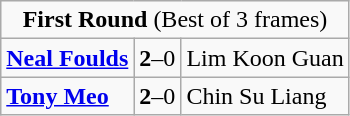<table class="wikitable">
<tr>
<td colspan=3 style="text-align: center"><strong>First Round</strong> (Best of 3 frames)</td>
</tr>
<tr>
<td> <strong><a href='#'>Neal Foulds</a></strong></td>
<td style="text-align: center"><strong>2</strong>–0</td>
<td> Lim Koon Guan</td>
</tr>
<tr>
<td> <strong><a href='#'>Tony Meo</a></strong></td>
<td style="text-align: center"><strong>2</strong>–0</td>
<td> Chin Su Liang</td>
</tr>
</table>
